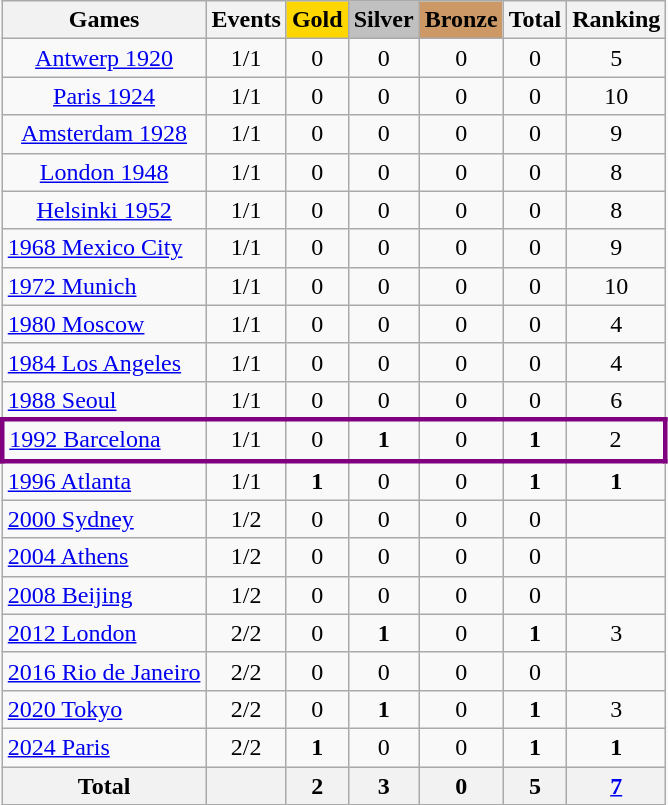<table class="wikitable sortable" style="text-align:center">
<tr>
<th>Games</th>
<th>Events</th>
<th style="background-color:gold;">Gold</th>
<th style="background-color:silver;">Silver</th>
<th style="background-color:#c96;">Bronze</th>
<th>Total</th>
<th>Ranking</th>
</tr>
<tr>
<td> <a href='#'>Antwerp 1920</a></td>
<td>1/1</td>
<td>0</td>
<td>0</td>
<td>0</td>
<td>0</td>
<td>5</td>
</tr>
<tr>
<td> <a href='#'>Paris 1924</a></td>
<td>1/1</td>
<td>0</td>
<td>0</td>
<td>0</td>
<td>0</td>
<td>10</td>
</tr>
<tr>
<td> <a href='#'>Amsterdam 1928</a></td>
<td>1/1</td>
<td>0</td>
<td>0</td>
<td>0</td>
<td>0</td>
<td>9</td>
</tr>
<tr>
<td> <a href='#'>London 1948</a></td>
<td>1/1</td>
<td>0</td>
<td>0</td>
<td>0</td>
<td>0</td>
<td>8</td>
</tr>
<tr>
<td> <a href='#'>Helsinki 1952</a></td>
<td>1/1</td>
<td>0</td>
<td>0</td>
<td>0</td>
<td>0</td>
<td>8</td>
</tr>
<tr>
<td align="left"> <a href='#'>1968 Mexico City</a></td>
<td>1/1</td>
<td>0</td>
<td>0</td>
<td>0</td>
<td>0</td>
<td>9</td>
</tr>
<tr>
<td align="left"> <a href='#'>1972 Munich</a></td>
<td>1/1</td>
<td>0</td>
<td>0</td>
<td>0</td>
<td>0</td>
<td>10</td>
</tr>
<tr>
<td align="left"> <a href='#'>1980 Moscow</a></td>
<td>1/1</td>
<td>0</td>
<td>0</td>
<td>0</td>
<td>0</td>
<td>4</td>
</tr>
<tr>
<td align="left"> <a href='#'>1984 Los Angeles</a></td>
<td>1/1</td>
<td>0</td>
<td>0</td>
<td>0</td>
<td>0</td>
<td>4</td>
</tr>
<tr>
<td align="left"> <a href='#'>1988 Seoul</a></td>
<td>1/1</td>
<td>0</td>
<td>0</td>
<td>0</td>
<td>0</td>
<td>6</td>
</tr>
<tr>
</tr>
<tr align=center style="border: 3px solid purple">
<td align=left> <a href='#'>1992 Barcelona</a></td>
<td>1/1</td>
<td>0</td>
<td><strong>1</strong></td>
<td>0</td>
<td><strong>1</strong></td>
<td>2</td>
</tr>
<tr>
<td align=left> <a href='#'>1996 Atlanta</a></td>
<td>1/1</td>
<td><strong>1</strong></td>
<td>0</td>
<td>0</td>
<td><strong>1</strong></td>
<td><strong>1</strong></td>
</tr>
<tr>
<td align=left> <a href='#'>2000 Sydney</a></td>
<td>1/2</td>
<td>0</td>
<td>0</td>
<td>0</td>
<td>0</td>
<td></td>
</tr>
<tr>
<td align=left> <a href='#'>2004 Athens</a></td>
<td>1/2</td>
<td>0</td>
<td>0</td>
<td>0</td>
<td>0</td>
<td></td>
</tr>
<tr>
<td align=left> <a href='#'>2008 Beijing</a></td>
<td>1/2</td>
<td>0</td>
<td>0</td>
<td>0</td>
<td>0</td>
<td></td>
</tr>
<tr>
<td align=left> <a href='#'>2012 London</a></td>
<td>2/2</td>
<td>0</td>
<td><strong>1</strong></td>
<td>0</td>
<td><strong>1</strong></td>
<td>3</td>
</tr>
<tr>
<td align=left> <a href='#'>2016 Rio de Janeiro</a></td>
<td>2/2</td>
<td>0</td>
<td>0</td>
<td>0</td>
<td>0</td>
<td></td>
</tr>
<tr>
<td align=left> <a href='#'>2020 Tokyo</a></td>
<td>2/2</td>
<td>0</td>
<td><strong>1</strong></td>
<td>0</td>
<td><strong>1</strong></td>
<td>3</td>
</tr>
<tr>
<td align=left> <a href='#'>2024 Paris</a></td>
<td>2/2</td>
<td><strong>1</strong></td>
<td>0</td>
<td>0</td>
<td><strong>1</strong></td>
<td><strong>1</strong></td>
</tr>
<tr>
<th>Total</th>
<th></th>
<th>2</th>
<th>3</th>
<th>0</th>
<th>5</th>
<th><a href='#'>7</a></th>
</tr>
</table>
